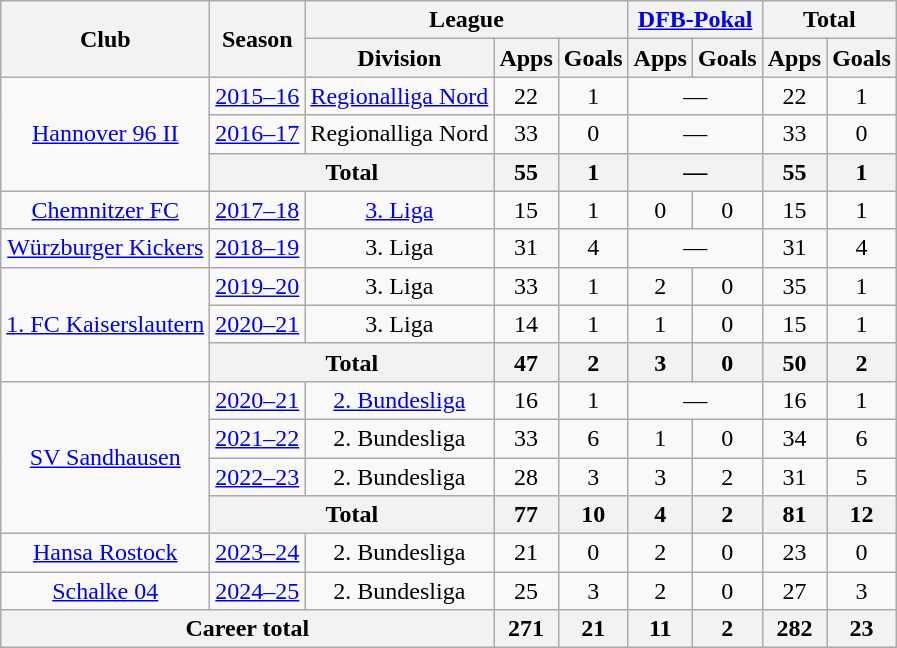<table class="wikitable nowrap" style="text-align:center">
<tr>
<th rowspan="2">Club</th>
<th rowspan="2">Season</th>
<th colspan="3">League</th>
<th colspan="2"><a href='#'>DFB-Pokal</a></th>
<th colspan="2">Total</th>
</tr>
<tr>
<th>Division</th>
<th>Apps</th>
<th>Goals</th>
<th>Apps</th>
<th>Goals</th>
<th>Apps</th>
<th>Goals</th>
</tr>
<tr>
<td rowspan="3"><a href='#'>Hannover 96 II</a></td>
<td><a href='#'>2015–16</a></td>
<td><a href='#'>Regionalliga Nord</a></td>
<td>22</td>
<td>1</td>
<td colspan="2">—</td>
<td>22</td>
<td>1</td>
</tr>
<tr>
<td><a href='#'>2016–17</a></td>
<td>Regionalliga Nord</td>
<td>33</td>
<td>0</td>
<td colspan="2">—</td>
<td>33</td>
<td>0</td>
</tr>
<tr>
<th colspan="2">Total</th>
<th>55</th>
<th>1</th>
<th colspan="2">—</th>
<th>55</th>
<th>1</th>
</tr>
<tr>
<td><a href='#'>Chemnitzer FC</a></td>
<td><a href='#'>2017–18</a></td>
<td><a href='#'>3. Liga</a></td>
<td>15</td>
<td>1</td>
<td>0</td>
<td>0</td>
<td>15</td>
<td>1</td>
</tr>
<tr>
<td><a href='#'>Würzburger Kickers</a></td>
<td><a href='#'>2018–19</a></td>
<td>3. Liga</td>
<td>31</td>
<td>4</td>
<td colspan="2">—</td>
<td>31</td>
<td>4</td>
</tr>
<tr>
<td rowspan="3"><a href='#'>1. FC Kaiserslautern</a></td>
<td><a href='#'>2019–20</a></td>
<td>3. Liga</td>
<td>33</td>
<td>1</td>
<td>2</td>
<td>0</td>
<td>35</td>
<td>1</td>
</tr>
<tr>
<td><a href='#'>2020–21</a></td>
<td>3. Liga</td>
<td>14</td>
<td>1</td>
<td>1</td>
<td>0</td>
<td>15</td>
<td>1</td>
</tr>
<tr>
<th colspan="2">Total</th>
<th>47</th>
<th>2</th>
<th>3</th>
<th>0</th>
<th>50</th>
<th>2</th>
</tr>
<tr>
<td rowspan="4"><a href='#'>SV Sandhausen</a></td>
<td><a href='#'>2020–21</a></td>
<td><a href='#'>2. Bundesliga</a></td>
<td>16</td>
<td>1</td>
<td colspan="2">—</td>
<td>16</td>
<td>1</td>
</tr>
<tr>
<td><a href='#'>2021–22</a></td>
<td>2. Bundesliga</td>
<td>33</td>
<td>6</td>
<td>1</td>
<td>0</td>
<td>34</td>
<td>6</td>
</tr>
<tr>
<td><a href='#'>2022–23</a></td>
<td>2. Bundesliga</td>
<td>28</td>
<td>3</td>
<td>3</td>
<td>2</td>
<td>31</td>
<td>5</td>
</tr>
<tr>
<th colspan="2">Total</th>
<th>77</th>
<th>10</th>
<th>4</th>
<th>2</th>
<th>81</th>
<th>12</th>
</tr>
<tr>
<td><a href='#'>Hansa Rostock</a></td>
<td><a href='#'>2023–24</a></td>
<td>2. Bundesliga</td>
<td>21</td>
<td>0</td>
<td>2</td>
<td>0</td>
<td>23</td>
<td>0</td>
</tr>
<tr>
<td><a href='#'>Schalke 04</a></td>
<td><a href='#'>2024–25</a></td>
<td>2. Bundesliga</td>
<td>25</td>
<td>3</td>
<td>2</td>
<td>0</td>
<td>27</td>
<td>3</td>
</tr>
<tr>
<th colspan="3">Career total</th>
<th>271</th>
<th>21</th>
<th>11</th>
<th>2</th>
<th>282</th>
<th>23</th>
</tr>
</table>
